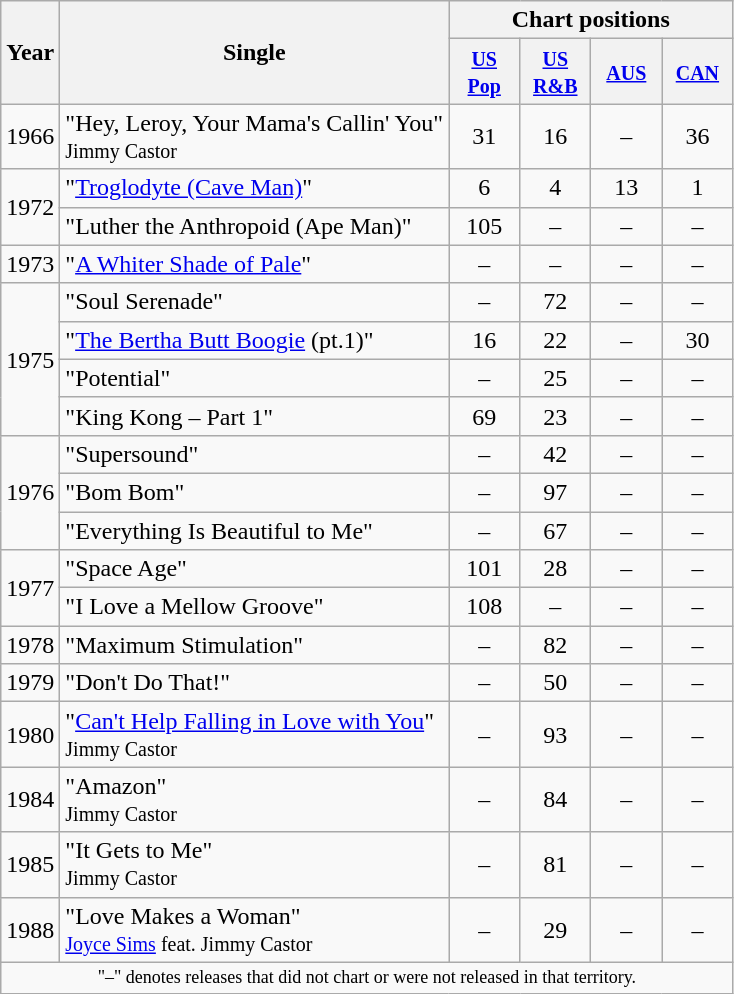<table class="wikitable" style="text-align:center;">
<tr>
<th rowspan="2">Year</th>
<th rowspan="2">Single</th>
<th colspan="4">Chart positions</th>
</tr>
<tr>
<th style="width:40px;"><small><a href='#'>US Pop</a></small><br></th>
<th style="width:40px;"><small><a href='#'>US<br>R&B</a></small><br></th>
<th style="width:40px;"><small><a href='#'>AUS</a></small><br></th>
<th style="width:40px;"><small><a href='#'>CAN</a></small><br></th>
</tr>
<tr>
<td>1966</td>
<td style="text-align:left;">"Hey, Leroy, Your Mama's Callin' You"<br><small>Jimmy Castor</small></td>
<td>31</td>
<td>16</td>
<td>–</td>
<td>36</td>
</tr>
<tr>
<td rowspan="2">1972</td>
<td style="text-align:left;">"<a href='#'>Troglodyte (Cave Man)</a>"</td>
<td>6</td>
<td>4</td>
<td>13</td>
<td>1</td>
</tr>
<tr>
<td style="text-align:left;">"Luther the Anthropoid (Ape Man)"</td>
<td>105</td>
<td>–</td>
<td>–</td>
<td>–</td>
</tr>
<tr>
<td>1973</td>
<td style="text-align:left;">"<a href='#'>A Whiter Shade of Pale</a>"</td>
<td>–</td>
<td>–</td>
<td>–</td>
<td>–</td>
</tr>
<tr>
<td rowspan="4">1975</td>
<td style="text-align:left;">"Soul Serenade"</td>
<td>–</td>
<td>72</td>
<td>–</td>
<td>–</td>
</tr>
<tr>
<td style="text-align:left;">"<a href='#'>The Bertha Butt Boogie</a> (pt.1)"</td>
<td>16</td>
<td>22</td>
<td>–</td>
<td>30</td>
</tr>
<tr>
<td style="text-align:left;">"Potential"</td>
<td>–</td>
<td>25</td>
<td>–</td>
<td>–</td>
</tr>
<tr>
<td style="text-align:left;">"King Kong – Part 1"</td>
<td>69</td>
<td>23</td>
<td>–</td>
<td>–</td>
</tr>
<tr>
<td rowspan="3">1976</td>
<td style="text-align:left;">"Supersound"</td>
<td>–</td>
<td>42</td>
<td>–</td>
<td>–</td>
</tr>
<tr>
<td style="text-align:left;">"Bom Bom"</td>
<td>–</td>
<td>97</td>
<td>–</td>
<td>–</td>
</tr>
<tr>
<td style="text-align:left;">"Everything Is Beautiful to Me"</td>
<td>–</td>
<td>67</td>
<td>–</td>
<td>–</td>
</tr>
<tr>
<td rowspan="2">1977</td>
<td style="text-align:left;">"Space Age"</td>
<td>101</td>
<td>28</td>
<td>–</td>
<td>–</td>
</tr>
<tr>
<td style="text-align:left;">"I Love a Mellow Groove"</td>
<td>108</td>
<td>–</td>
<td>–</td>
<td>–</td>
</tr>
<tr>
<td>1978</td>
<td style="text-align:left;">"Maximum Stimulation"</td>
<td>–</td>
<td>82</td>
<td>–</td>
<td>–</td>
</tr>
<tr>
<td>1979</td>
<td style="text-align:left;">"Don't Do That!"</td>
<td>–</td>
<td>50</td>
<td>–</td>
<td>–</td>
</tr>
<tr>
<td>1980</td>
<td style="text-align:left;">"<a href='#'>Can't Help Falling in Love with You</a>"<br><small>Jimmy Castor</small></td>
<td>–</td>
<td>93</td>
<td>–</td>
<td>–</td>
</tr>
<tr>
<td>1984</td>
<td style="text-align:left;">"Amazon"<br><small>Jimmy Castor</small></td>
<td>–</td>
<td>84</td>
<td>–</td>
<td>–</td>
</tr>
<tr>
<td>1985</td>
<td style="text-align:left;">"It Gets to Me"<br><small>Jimmy Castor</small></td>
<td>–</td>
<td>81</td>
<td>–</td>
<td>–</td>
</tr>
<tr>
<td>1988</td>
<td style="text-align:left;">"Love Makes a Woman"<br><small><a href='#'>Joyce Sims</a> feat. Jimmy Castor</small></td>
<td>–</td>
<td>29</td>
<td>–</td>
<td>–</td>
</tr>
<tr>
<td colspan="7" style="text-align:center; font-size:9pt;">"–" denotes releases that did not chart or were not released in that territory.</td>
</tr>
</table>
